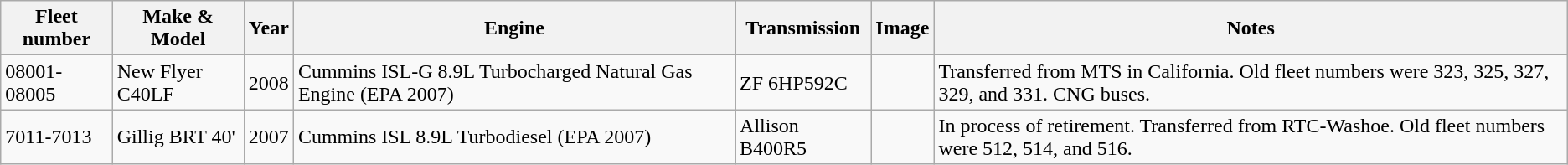<table class="wikitable">
<tr>
<th>Fleet number</th>
<th>Make & Model</th>
<th>Year</th>
<th>Engine</th>
<th>Transmission</th>
<th>Image</th>
<th>Notes</th>
</tr>
<tr>
<td>08001-08005</td>
<td>New Flyer C40LF</td>
<td>2008</td>
<td>Cummins ISL-G 8.9L Turbocharged Natural Gas Engine (EPA 2007)</td>
<td>ZF 6HP592C</td>
<td></td>
<td>Transferred from MTS in California. Old fleet numbers were 323, 325, 327, 329, and 331. CNG buses.</td>
</tr>
<tr>
<td>7011-7013</td>
<td>Gillig BRT 40'</td>
<td>2007</td>
<td>Cummins ISL 8.9L Turbodiesel (EPA 2007)</td>
<td>Allison B400R5</td>
<td></td>
<td>In process of retirement. Transferred from RTC-Washoe. Old fleet numbers were 512, 514, and 516.</td>
</tr>
</table>
